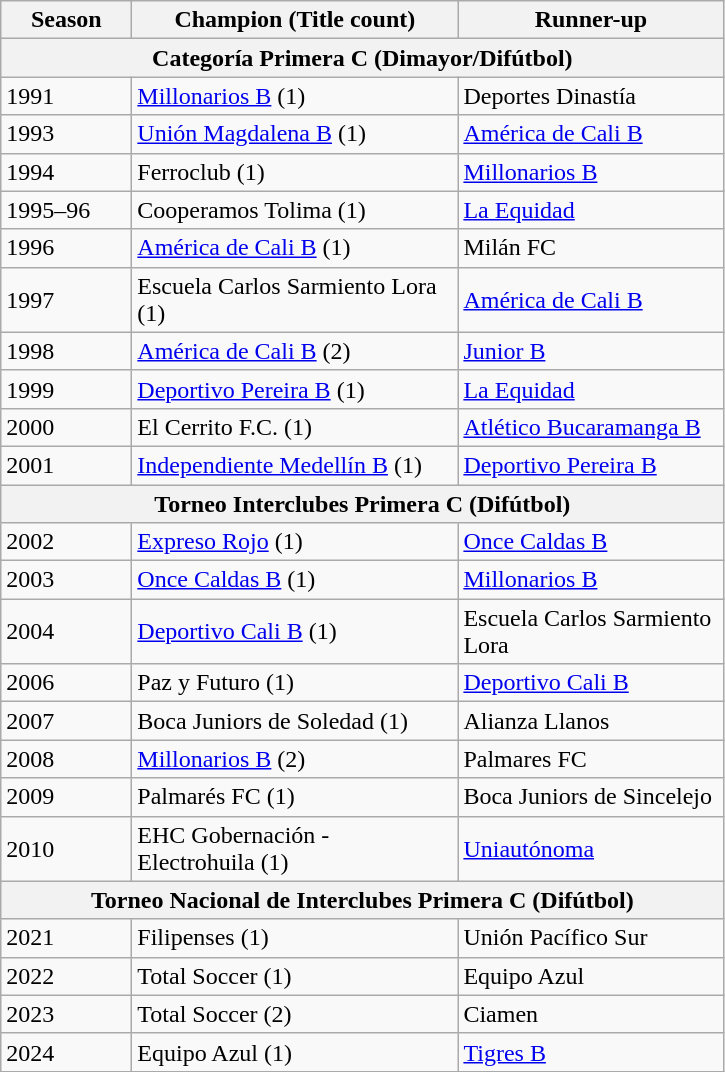<table class="wikitable sortable">
<tr>
<th width=80px>Season</th>
<th width=210px>Champion (Title count)</th>
<th width=170px>Runner-up</th>
</tr>
<tr>
<th colspan=3 align=center>Categoría Primera C (Dimayor/Difútbol)</th>
</tr>
<tr>
<td>1991</td>
<td><a href='#'>Millonarios B</a> (1)</td>
<td>Deportes Dinastía</td>
</tr>
<tr>
<td>1993</td>
<td><a href='#'>Unión Magdalena B</a> (1)</td>
<td><a href='#'>América de Cali B</a></td>
</tr>
<tr>
<td>1994</td>
<td>Ferroclub (1)</td>
<td><a href='#'>Millonarios B</a></td>
</tr>
<tr>
<td>1995–96</td>
<td>Cooperamos Tolima (1)</td>
<td><a href='#'>La Equidad</a></td>
</tr>
<tr>
<td>1996</td>
<td><a href='#'>América de Cali B</a> (1)</td>
<td>Milán FC</td>
</tr>
<tr>
<td>1997</td>
<td>Escuela Carlos Sarmiento Lora (1)</td>
<td><a href='#'>América de Cali B</a></td>
</tr>
<tr>
<td>1998</td>
<td><a href='#'>América de Cali B</a> (2)</td>
<td><a href='#'>Junior B</a></td>
</tr>
<tr>
<td>1999</td>
<td><a href='#'>Deportivo Pereira B</a> (1)</td>
<td><a href='#'>La Equidad</a></td>
</tr>
<tr>
<td>2000</td>
<td>El Cerrito F.C. (1)</td>
<td><a href='#'>Atlético Bucaramanga B</a></td>
</tr>
<tr>
<td>2001</td>
<td><a href='#'>Independiente Medellín B</a> (1)</td>
<td><a href='#'>Deportivo Pereira B</a></td>
</tr>
<tr>
<th colspan=3 align=center>Torneo Interclubes Primera C (Difútbol)</th>
</tr>
<tr>
<td>2002</td>
<td><a href='#'>Expreso Rojo</a> (1)</td>
<td><a href='#'>Once Caldas B</a></td>
</tr>
<tr>
<td>2003</td>
<td><a href='#'>Once Caldas B</a> (1)</td>
<td><a href='#'>Millonarios B</a></td>
</tr>
<tr>
<td>2004</td>
<td><a href='#'>Deportivo Cali B</a> (1)</td>
<td>Escuela Carlos Sarmiento Lora</td>
</tr>
<tr>
<td>2006</td>
<td>Paz y Futuro (1)</td>
<td><a href='#'>Deportivo Cali B</a></td>
</tr>
<tr>
<td>2007</td>
<td>Boca Juniors de Soledad (1)</td>
<td>Alianza Llanos</td>
</tr>
<tr>
<td>2008</td>
<td><a href='#'>Millonarios B</a> (2)</td>
<td>Palmares FC</td>
</tr>
<tr>
<td>2009</td>
<td>Palmarés FC (1)</td>
<td>Boca Juniors de Sincelejo</td>
</tr>
<tr>
<td>2010</td>
<td>EHC Gobernación - Electrohuila (1)</td>
<td><a href='#'>Uniautónoma</a></td>
</tr>
<tr>
<th colspan=3 align=center>Torneo Nacional de Interclubes Primera C (Difútbol)</th>
</tr>
<tr>
<td>2021</td>
<td>Filipenses (1)</td>
<td>Unión Pacífico Sur</td>
</tr>
<tr>
<td>2022</td>
<td>Total Soccer (1)</td>
<td>Equipo Azul</td>
</tr>
<tr>
<td>2023</td>
<td>Total Soccer (2)</td>
<td>Ciamen</td>
</tr>
<tr>
<td>2024</td>
<td>Equipo Azul (1)</td>
<td><a href='#'>Tigres B</a></td>
</tr>
</table>
